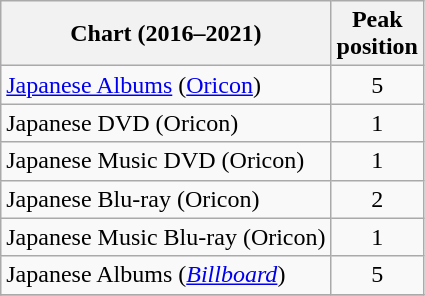<table class="wikitable sortable plainrowheaders">
<tr>
<th align="left">Chart (2016–2021)</th>
<th align="left">Peak<br>position</th>
</tr>
<tr>
<td align="left"><a href='#'>Japanese Albums</a> (<a href='#'>Oricon</a>)</td>
<td align="center">5</td>
</tr>
<tr>
<td align="left">Japanese DVD (Oricon)</td>
<td align="center">1</td>
</tr>
<tr>
<td align="left">Japanese Music DVD (Oricon)</td>
<td align="center">1</td>
</tr>
<tr>
<td align="left">Japanese Blu-ray (Oricon)</td>
<td align="center">2</td>
</tr>
<tr>
<td align="left">Japanese Music Blu-ray (Oricon)</td>
<td align="center">1</td>
</tr>
<tr>
<td align="left">Japanese Albums (<em><a href='#'>Billboard</a></em>)</td>
<td align="center">5</td>
</tr>
<tr>
</tr>
</table>
